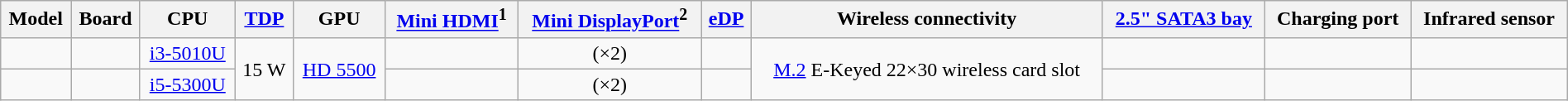<table class=wikitable width=100% style="text-align:center">
<tr>
<th>Model</th>
<th>Board</th>
<th>CPU</th>
<th><a href='#'>TDP</a></th>
<th>GPU</th>
<th><a href='#'>Mini HDMI</a><sup>1</sup></th>
<th><a href='#'>Mini DisplayPort</a><sup>2</sup></th>
<th><a href='#'>eDP</a></th>
<th>Wireless connectivity</th>
<th><a href='#'>2.5" SATA3 bay</a></th>
<th>Charging port</th>
<th>Infrared sensor</th>
</tr>
<tr>
<td></td>
<td></td>
<td><a href='#'>i3-5010U</a></td>
<td rowspan=2>15 W</td>
<td rowspan=2><a href='#'>HD 5500</a></td>
<td></td>
<td> (×2)</td>
<td></td>
<td rowspan=2><a href='#'>M.2</a> E-Keyed 22×30 wireless card slot</td>
<td></td>
<td></td>
<td></td>
</tr>
<tr>
<td></td>
<td></td>
<td><a href='#'>i5-5300U</a></td>
<td></td>
<td> (×2)</td>
<td></td>
<td></td>
<td></td>
<td></td>
</tr>
</table>
